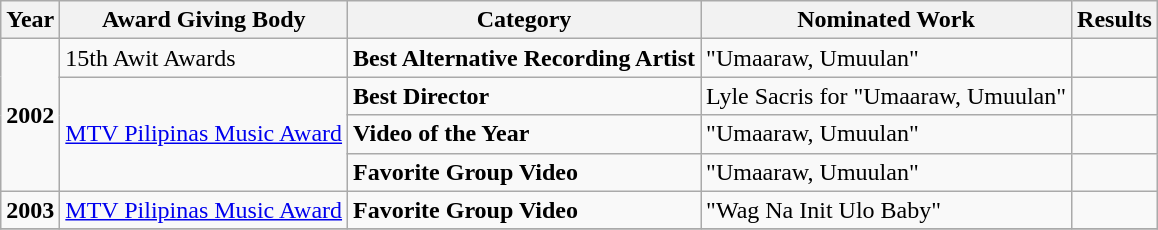<table class="wikitable">
<tr>
<th>Year</th>
<th>Award Giving Body</th>
<th>Category</th>
<th>Nominated Work</th>
<th>Results</th>
</tr>
<tr>
<td rowspan=4><strong>2002</strong></td>
<td>15th Awit Awards</td>
<td><strong>Best Alternative Recording Artist</strong></td>
<td>"Umaaraw, Umuulan"</td>
<td></td>
</tr>
<tr>
<td rowspan=3><a href='#'>MTV Pilipinas Music Award</a></td>
<td><strong>Best Director</strong></td>
<td>Lyle Sacris for "Umaaraw, Umuulan"</td>
<td></td>
</tr>
<tr>
<td><strong>Video of the Year</strong></td>
<td>"Umaaraw, Umuulan"</td>
<td></td>
</tr>
<tr>
<td><strong>Favorite Group Video</strong></td>
<td>"Umaaraw, Umuulan"</td>
<td></td>
</tr>
<tr>
<td><strong>2003</strong></td>
<td><a href='#'>MTV Pilipinas Music Award</a></td>
<td><strong>Favorite Group Video</strong></td>
<td>"Wag Na Init Ulo Baby"</td>
<td></td>
</tr>
<tr>
</tr>
</table>
